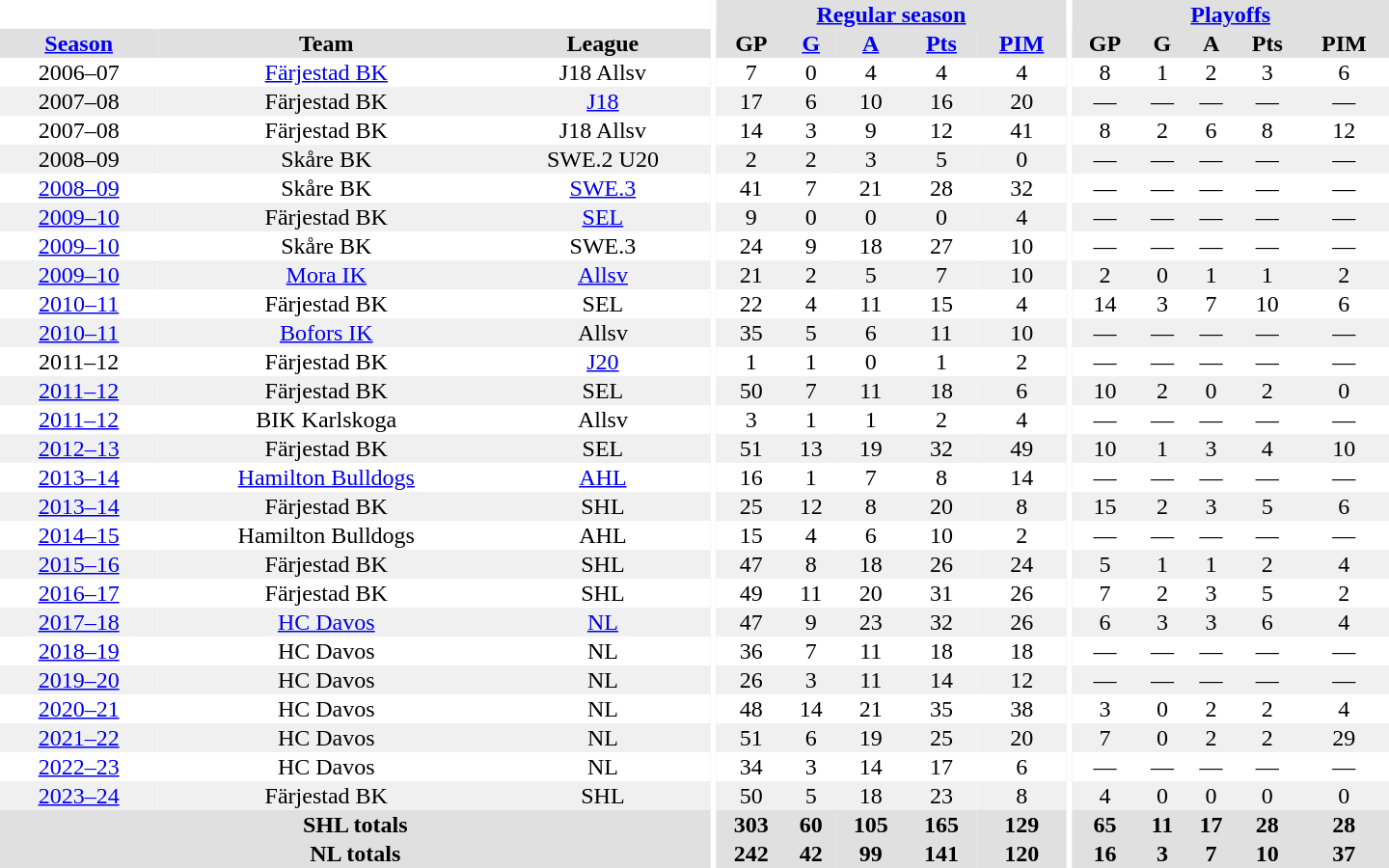<table border="0" cellpadding="1" cellspacing="0" style="text-align:center; width:60em">
<tr bgcolor="#e0e0e0">
<th colspan="3" bgcolor="#ffffff"></th>
<th rowspan="99" bgcolor="#ffffff"></th>
<th colspan="5"><a href='#'>Regular season</a></th>
<th rowspan="99" bgcolor="#ffffff"></th>
<th colspan="5"><a href='#'>Playoffs</a></th>
</tr>
<tr bgcolor="#e0e0e0">
<th><a href='#'>Season</a></th>
<th>Team</th>
<th>League</th>
<th>GP</th>
<th><a href='#'>G</a></th>
<th><a href='#'>A</a></th>
<th><a href='#'>Pts</a></th>
<th><a href='#'>PIM</a></th>
<th>GP</th>
<th>G</th>
<th>A</th>
<th>Pts</th>
<th>PIM</th>
</tr>
<tr>
<td>2006–07</td>
<td><a href='#'>Färjestad BK</a></td>
<td>J18 Allsv</td>
<td>7</td>
<td>0</td>
<td>4</td>
<td>4</td>
<td>4</td>
<td>8</td>
<td>1</td>
<td>2</td>
<td>3</td>
<td>6</td>
</tr>
<tr bgcolor="#f0f0f0">
<td>2007–08</td>
<td>Färjestad BK</td>
<td><a href='#'>J18</a></td>
<td>17</td>
<td>6</td>
<td>10</td>
<td>16</td>
<td>20</td>
<td>—</td>
<td>—</td>
<td>—</td>
<td>—</td>
<td>—</td>
</tr>
<tr>
<td>2007–08</td>
<td>Färjestad BK</td>
<td>J18 Allsv</td>
<td>14</td>
<td>3</td>
<td>9</td>
<td>12</td>
<td>41</td>
<td>8</td>
<td>2</td>
<td>6</td>
<td>8</td>
<td>12</td>
</tr>
<tr bgcolor="#f0f0f0">
<td>2008–09</td>
<td>Skåre BK</td>
<td>SWE.2 U20</td>
<td>2</td>
<td>2</td>
<td>3</td>
<td>5</td>
<td>0</td>
<td>—</td>
<td>—</td>
<td>—</td>
<td>—</td>
<td>—</td>
</tr>
<tr>
<td><a href='#'>2008–09</a></td>
<td>Skåre BK</td>
<td><a href='#'>SWE.3</a></td>
<td>41</td>
<td>7</td>
<td>21</td>
<td>28</td>
<td>32</td>
<td>—</td>
<td>—</td>
<td>—</td>
<td>—</td>
<td>—</td>
</tr>
<tr bgcolor="#f0f0f0">
<td><a href='#'>2009–10</a></td>
<td>Färjestad BK</td>
<td><a href='#'>SEL</a></td>
<td>9</td>
<td>0</td>
<td>0</td>
<td>0</td>
<td>4</td>
<td>—</td>
<td>—</td>
<td>—</td>
<td>—</td>
<td>—</td>
</tr>
<tr>
<td><a href='#'>2009–10</a></td>
<td>Skåre BK</td>
<td>SWE.3</td>
<td>24</td>
<td>9</td>
<td>18</td>
<td>27</td>
<td>10</td>
<td>—</td>
<td>—</td>
<td>—</td>
<td>—</td>
<td>—</td>
</tr>
<tr bgcolor="#f0f0f0">
<td><a href='#'>2009–10</a></td>
<td><a href='#'>Mora IK</a></td>
<td><a href='#'>Allsv</a></td>
<td>21</td>
<td>2</td>
<td>5</td>
<td>7</td>
<td>10</td>
<td>2</td>
<td>0</td>
<td>1</td>
<td>1</td>
<td>2</td>
</tr>
<tr>
<td><a href='#'>2010–11</a></td>
<td>Färjestad BK</td>
<td>SEL</td>
<td>22</td>
<td>4</td>
<td>11</td>
<td>15</td>
<td>4</td>
<td>14</td>
<td>3</td>
<td>7</td>
<td>10</td>
<td>6</td>
</tr>
<tr bgcolor="#f0f0f0">
<td><a href='#'>2010–11</a></td>
<td><a href='#'>Bofors IK</a></td>
<td>Allsv</td>
<td>35</td>
<td>5</td>
<td>6</td>
<td>11</td>
<td>10</td>
<td>—</td>
<td>—</td>
<td>—</td>
<td>—</td>
<td>—</td>
</tr>
<tr>
<td>2011–12</td>
<td>Färjestad BK</td>
<td><a href='#'>J20</a></td>
<td>1</td>
<td>1</td>
<td>0</td>
<td>1</td>
<td>2</td>
<td>—</td>
<td>—</td>
<td>—</td>
<td>—</td>
<td>—</td>
</tr>
<tr bgcolor="#f0f0f0">
<td><a href='#'>2011–12</a></td>
<td>Färjestad BK</td>
<td>SEL</td>
<td>50</td>
<td>7</td>
<td>11</td>
<td>18</td>
<td>6</td>
<td>10</td>
<td>2</td>
<td>0</td>
<td>2</td>
<td>0</td>
</tr>
<tr>
<td><a href='#'>2011–12</a></td>
<td>BIK Karlskoga</td>
<td>Allsv</td>
<td>3</td>
<td>1</td>
<td>1</td>
<td>2</td>
<td>4</td>
<td>—</td>
<td>—</td>
<td>—</td>
<td>—</td>
<td>—</td>
</tr>
<tr bgcolor="#f0f0f0">
<td><a href='#'>2012–13</a></td>
<td>Färjestad BK</td>
<td>SEL</td>
<td>51</td>
<td>13</td>
<td>19</td>
<td>32</td>
<td>49</td>
<td>10</td>
<td>1</td>
<td>3</td>
<td>4</td>
<td>10</td>
</tr>
<tr>
<td><a href='#'>2013–14</a></td>
<td><a href='#'>Hamilton Bulldogs</a></td>
<td><a href='#'>AHL</a></td>
<td>16</td>
<td>1</td>
<td>7</td>
<td>8</td>
<td>14</td>
<td>—</td>
<td>—</td>
<td>—</td>
<td>—</td>
<td>—</td>
</tr>
<tr bgcolor="#f0f0f0">
<td><a href='#'>2013–14</a></td>
<td>Färjestad BK</td>
<td>SHL</td>
<td>25</td>
<td>12</td>
<td>8</td>
<td>20</td>
<td>8</td>
<td>15</td>
<td>2</td>
<td>3</td>
<td>5</td>
<td>6</td>
</tr>
<tr>
<td><a href='#'>2014–15</a></td>
<td>Hamilton Bulldogs</td>
<td>AHL</td>
<td>15</td>
<td>4</td>
<td>6</td>
<td>10</td>
<td>2</td>
<td>—</td>
<td>—</td>
<td>—</td>
<td>—</td>
<td>—</td>
</tr>
<tr bgcolor="#f0f0f0">
<td><a href='#'>2015–16</a></td>
<td>Färjestad BK</td>
<td>SHL</td>
<td>47</td>
<td>8</td>
<td>18</td>
<td>26</td>
<td>24</td>
<td>5</td>
<td>1</td>
<td>1</td>
<td>2</td>
<td>4</td>
</tr>
<tr>
<td><a href='#'>2016–17</a></td>
<td>Färjestad BK</td>
<td>SHL</td>
<td>49</td>
<td>11</td>
<td>20</td>
<td>31</td>
<td>26</td>
<td>7</td>
<td>2</td>
<td>3</td>
<td>5</td>
<td>2</td>
</tr>
<tr bgcolor="#f0f0f0">
<td><a href='#'>2017–18</a></td>
<td><a href='#'>HC Davos</a></td>
<td><a href='#'>NL</a></td>
<td>47</td>
<td>9</td>
<td>23</td>
<td>32</td>
<td>26</td>
<td>6</td>
<td>3</td>
<td>3</td>
<td>6</td>
<td>4</td>
</tr>
<tr>
<td><a href='#'>2018–19</a></td>
<td>HC Davos</td>
<td>NL</td>
<td>36</td>
<td>7</td>
<td>11</td>
<td>18</td>
<td>18</td>
<td>—</td>
<td>—</td>
<td>—</td>
<td>—</td>
<td>—</td>
</tr>
<tr bgcolor="#f0f0f0">
<td><a href='#'>2019–20</a></td>
<td>HC Davos</td>
<td>NL</td>
<td>26</td>
<td>3</td>
<td>11</td>
<td>14</td>
<td>12</td>
<td>—</td>
<td>—</td>
<td>—</td>
<td>—</td>
<td>—</td>
</tr>
<tr>
<td><a href='#'>2020–21</a></td>
<td>HC Davos</td>
<td>NL</td>
<td>48</td>
<td>14</td>
<td>21</td>
<td>35</td>
<td>38</td>
<td>3</td>
<td>0</td>
<td>2</td>
<td>2</td>
<td>4</td>
</tr>
<tr bgcolor="#f0f0f0">
<td><a href='#'>2021–22</a></td>
<td>HC Davos</td>
<td>NL</td>
<td>51</td>
<td>6</td>
<td>19</td>
<td>25</td>
<td>20</td>
<td>7</td>
<td>0</td>
<td>2</td>
<td>2</td>
<td>29</td>
</tr>
<tr>
<td><a href='#'>2022–23</a></td>
<td>HC Davos</td>
<td>NL</td>
<td>34</td>
<td>3</td>
<td>14</td>
<td>17</td>
<td>6</td>
<td>—</td>
<td>—</td>
<td>—</td>
<td>—</td>
<td>—</td>
</tr>
<tr bgcolor="#f0f0f0">
<td><a href='#'>2023–24</a></td>
<td>Färjestad BK</td>
<td>SHL</td>
<td>50</td>
<td>5</td>
<td>18</td>
<td>23</td>
<td>8</td>
<td>4</td>
<td>0</td>
<td>0</td>
<td>0</td>
<td>0</td>
</tr>
<tr bgcolor="#e0e0e0">
<th colspan="3">SHL totals</th>
<th>303</th>
<th>60</th>
<th>105</th>
<th>165</th>
<th>129</th>
<th>65</th>
<th>11</th>
<th>17</th>
<th>28</th>
<th>28</th>
</tr>
<tr bgcolor="#e0e0e0">
<th colspan="3">NL totals</th>
<th>242</th>
<th>42</th>
<th>99</th>
<th>141</th>
<th>120</th>
<th>16</th>
<th>3</th>
<th>7</th>
<th>10</th>
<th>37</th>
</tr>
</table>
